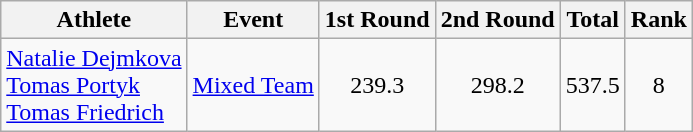<table class="wikitable">
<tr>
<th>Athlete</th>
<th>Event</th>
<th>1st Round</th>
<th>2nd Round</th>
<th>Total</th>
<th>Rank</th>
</tr>
<tr>
<td><a href='#'>Natalie Dejmkova</a><br><a href='#'>Tomas Portyk</a><br><a href='#'>Tomas Friedrich</a></td>
<td><a href='#'>Mixed Team</a></td>
<td align="center">239.3</td>
<td align="center">298.2</td>
<td align="center">537.5</td>
<td align="center">8</td>
</tr>
</table>
